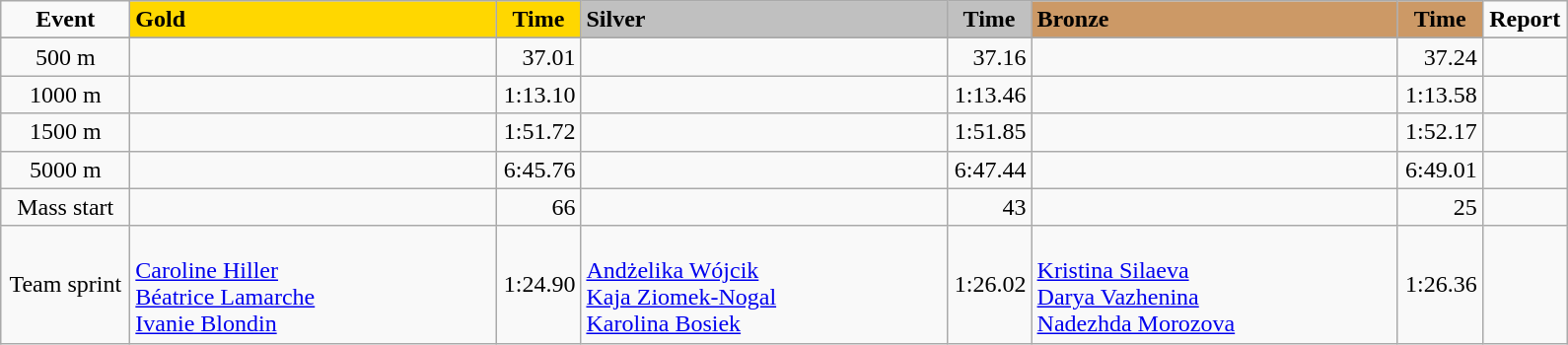<table class="wikitable">
<tr>
<td width="80" align="center"><strong>Event</strong></td>
<td width="240" bgcolor="gold"><strong>Gold</strong></td>
<td width="50" bgcolor="gold" align="center"><strong>Time</strong></td>
<td width="240" bgcolor="silver"><strong>Silver</strong></td>
<td width="50" bgcolor="silver" align="center"><strong>Time</strong></td>
<td width="240" bgcolor="#CC9966"><strong>Bronze</strong></td>
<td width="50" bgcolor="#CC9966" align="center"><strong>Time</strong></td>
<td width="50" align="center"><strong>Report</strong></td>
</tr>
<tr bgcolor="#cccccc">
</tr>
<tr>
<td align="center">500 m</td>
<td></td>
<td align="right">37.01</td>
<td></td>
<td align="right">37.16</td>
<td></td>
<td align="right">37.24</td>
<td align="center"></td>
</tr>
<tr>
<td align="center">1000 m</td>
<td></td>
<td align="right">1:13.10</td>
<td></td>
<td align="right">1:13.46</td>
<td></td>
<td align="right">1:13.58</td>
<td align="center"></td>
</tr>
<tr>
<td align="center">1500 m</td>
<td></td>
<td align="right">1:51.72</td>
<td></td>
<td align="right">1:51.85</td>
<td></td>
<td align="right">1:52.17</td>
<td align="center"></td>
</tr>
<tr>
<td align="center">5000 m</td>
<td></td>
<td align="right">6:45.76</td>
<td></td>
<td align="right">6:47.44</td>
<td></td>
<td align="right">6:49.01</td>
<td align="center"></td>
</tr>
<tr>
<td align="center">Mass start</td>
<td></td>
<td align="right">66</td>
<td></td>
<td align="right">43</td>
<td></td>
<td align="right">25</td>
<td align="center"></td>
</tr>
<tr>
<td align="center">Team sprint</td>
<td><br><a href='#'>Caroline Hiller</a><br><a href='#'>Béatrice Lamarche</a><br><a href='#'>Ivanie Blondin</a></td>
<td align="right">1:24.90</td>
<td><br><a href='#'>Andżelika Wójcik</a><br><a href='#'>Kaja Ziomek-Nogal</a><br><a href='#'>Karolina Bosiek</a></td>
<td align="right">1:26.02</td>
<td><br><a href='#'>Kristina Silaeva</a><br><a href='#'>Darya Vazhenina</a><br><a href='#'>Nadezhda Morozova</a></td>
<td align="right">1:26.36</td>
<td align="center"></td>
</tr>
</table>
